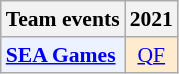<table style='font-size: 90%; text-align:center;' class='wikitable'>
<tr>
<th>Team events</th>
<th>2021</th>
</tr>
<tr>
<td bgcolor="#ECF2FF"; align="left"><strong><a href='#'>SEA Games</a></strong></td>
<td bgcolor=FFEBCD><a href='#'>QF</a></td>
</tr>
</table>
